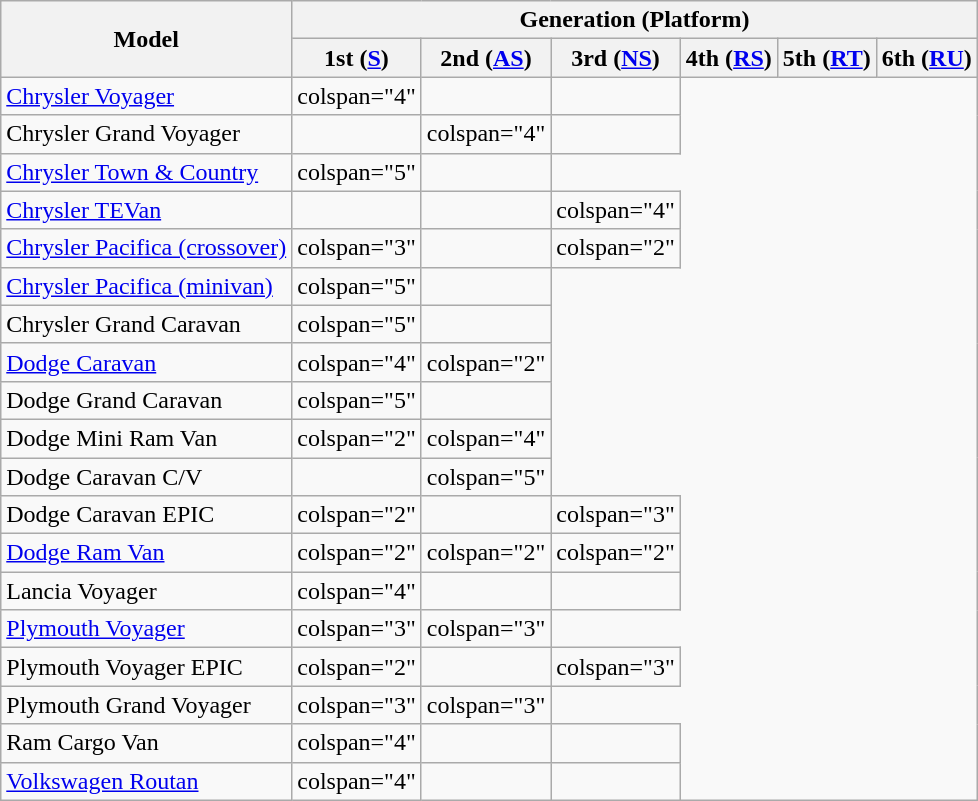<table class="wikitable sortable">
<tr>
<th rowspan="2">Model</th>
<th colspan="6">Generation (Platform)</th>
</tr>
<tr>
<th>1st (<a href='#'>S</a>)</th>
<th>2nd (<a href='#'>AS</a>)</th>
<th>3rd (<a href='#'>NS</a>)</th>
<th>4th (<a href='#'>RS</a>)</th>
<th>5th (<a href='#'>RT</a>)</th>
<th>6th (<a href='#'>RU</a>)</th>
</tr>
<tr>
<td><a href='#'>Chrysler Voyager</a></td>
<td>colspan="4" </td>
<td></td>
<td></td>
</tr>
<tr>
<td>Chrysler Grand Voyager</td>
<td></td>
<td>colspan="4" </td>
<td></td>
</tr>
<tr>
<td><a href='#'>Chrysler Town & Country</a></td>
<td>colspan="5" </td>
<td></td>
</tr>
<tr>
<td><a href='#'>Chrysler TEVan</a></td>
<td></td>
<td></td>
<td>colspan="4" </td>
</tr>
<tr>
<td><a href='#'>Chrysler Pacifica (crossover)</a></td>
<td>colspan="3" </td>
<td></td>
<td>colspan="2" </td>
</tr>
<tr>
<td><a href='#'>Chrysler Pacifica (minivan)</a></td>
<td>colspan="5" </td>
<td></td>
</tr>
<tr>
<td>Chrysler Grand Caravan</td>
<td>colspan="5" </td>
<td></td>
</tr>
<tr>
<td><a href='#'>Dodge Caravan</a></td>
<td>colspan="4" </td>
<td>colspan="2" </td>
</tr>
<tr>
<td>Dodge Grand Caravan</td>
<td>colspan="5" </td>
<td></td>
</tr>
<tr>
<td>Dodge Mini Ram Van</td>
<td>colspan="2" </td>
<td>colspan="4" </td>
</tr>
<tr>
<td>Dodge Caravan C/V</td>
<td></td>
<td>colspan="5" </td>
</tr>
<tr>
<td>Dodge Caravan EPIC</td>
<td>colspan="2" </td>
<td></td>
<td>colspan="3" </td>
</tr>
<tr>
<td><a href='#'>Dodge Ram Van</a></td>
<td>colspan="2" </td>
<td>colspan="2" </td>
<td>colspan="2" </td>
</tr>
<tr>
<td>Lancia Voyager</td>
<td>colspan="4" </td>
<td></td>
<td></td>
</tr>
<tr>
<td><a href='#'>Plymouth Voyager</a></td>
<td>colspan="3" </td>
<td>colspan="3" </td>
</tr>
<tr>
<td>Plymouth Voyager EPIC</td>
<td>colspan="2" </td>
<td></td>
<td>colspan="3" </td>
</tr>
<tr>
<td>Plymouth Grand Voyager</td>
<td>colspan="3" </td>
<td>colspan="3" </td>
</tr>
<tr>
<td>Ram Cargo Van</td>
<td>colspan="4" </td>
<td></td>
<td></td>
</tr>
<tr>
<td><a href='#'>Volkswagen Routan</a></td>
<td>colspan="4" </td>
<td></td>
<td></td>
</tr>
</table>
